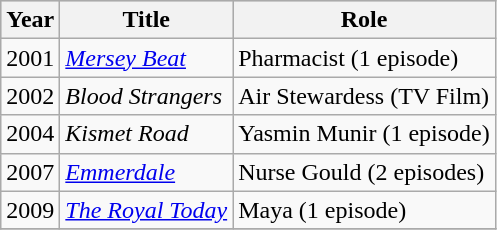<table class="wikitable">
<tr style="background:#ccc; text-align:center;">
<th>Year</th>
<th>Title</th>
<th>Role</th>
</tr>
<tr>
<td>2001</td>
<td><em><a href='#'>Mersey Beat</a></em></td>
<td>Pharmacist (1 episode)</td>
</tr>
<tr>
<td>2002</td>
<td><em>Blood Strangers</em></td>
<td>Air Stewardess (TV Film)</td>
</tr>
<tr>
<td>2004</td>
<td><em>Kismet Road</em></td>
<td>Yasmin Munir (1 episode)</td>
</tr>
<tr>
<td>2007</td>
<td><em><a href='#'>Emmerdale</a></em></td>
<td>Nurse Gould (2 episodes)</td>
</tr>
<tr>
<td>2009</td>
<td><em><a href='#'>The Royal Today</a></em></td>
<td>Maya (1 episode)</td>
</tr>
<tr>
</tr>
</table>
